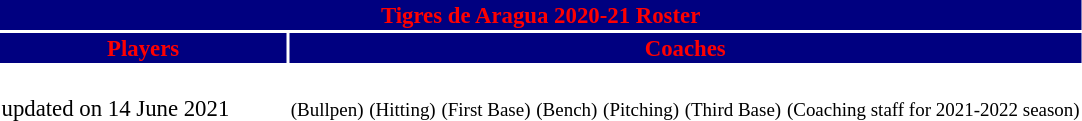<table class="toccolours" style="font-size: 95%;">
<tr>
<th colspan="10" style="background-color: navy;color:red;text-align:center;">Tigres de Aragua 2020-21 Roster</th>
</tr>
<tr>
<th colspan="4" style="background-color: navy; color: red">Players</th>
<th colspan="1" style="background-color: navy; color: red">Coaches</th>
</tr>
<tr>
<td style="vertical-align:top;text-align:left;"><br>



























 updated on 14 June 2021</td>
<td width="25px"></td>
<td style="vertical-align:top;text-align:left;"><br>















</td>
<td style="vertical-align:top;text-align:left;"></td>
<td style="vertical-align:top;text-align:left;"><br> <small>(Bullpen)</small>
 <small>(Hitting)</small>
 <small>(First Base)</small>
 <small>(Bench)</small>
 <small>(Pitching)</small>
 <small>(Third Base)</small>
<small>(Coaching staff for 2021-2022 season)</small></td>
</tr>
</table>
